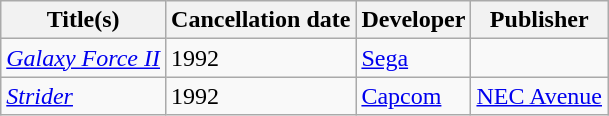<table class="wikitable">
<tr>
<th>Title(s)</th>
<th>Cancellation date</th>
<th>Developer</th>
<th>Publisher</th>
</tr>
<tr>
<td><em><a href='#'>Galaxy Force II</a></em></td>
<td>1992</td>
<td><a href='#'>Sega</a></td>
<td></td>
</tr>
<tr>
<td><em><a href='#'>Strider</a></em></td>
<td>1992</td>
<td><a href='#'>Capcom</a></td>
<td><a href='#'>NEC Avenue</a></td>
</tr>
</table>
